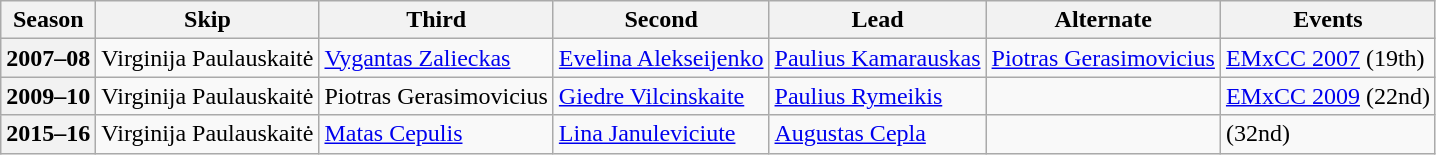<table class="wikitable">
<tr>
<th scope="col">Season</th>
<th scope="col">Skip</th>
<th scope="col">Third</th>
<th scope="col">Second</th>
<th scope="col">Lead</th>
<th scope="col">Alternate</th>
<th scope="col">Events</th>
</tr>
<tr>
<th scope="row">2007–08</th>
<td>Virginija Paulauskaitė</td>
<td><a href='#'>Vygantas Zalieckas</a></td>
<td><a href='#'>Evelina Alekseijenko</a></td>
<td><a href='#'>Paulius Kamarauskas</a></td>
<td><a href='#'>Piotras Gerasimovicius</a></td>
<td><a href='#'>EMxCC 2007</a> (19th)</td>
</tr>
<tr>
<th scope="row">2009–10</th>
<td>Virginija Paulauskaitė</td>
<td>Piotras Gerasimovicius</td>
<td><a href='#'>Giedre Vilcinskaite</a></td>
<td><a href='#'>Paulius Rymeikis</a></td>
<td></td>
<td><a href='#'>EMxCC 2009</a> (22nd)</td>
</tr>
<tr>
<th scope="row">2015–16</th>
<td>Virginija Paulauskaitė</td>
<td><a href='#'>Matas Cepulis</a></td>
<td><a href='#'>Lina Januleviciute</a></td>
<td><a href='#'>Augustas Cepla</a></td>
<td></td>
<td> (32nd)</td>
</tr>
</table>
